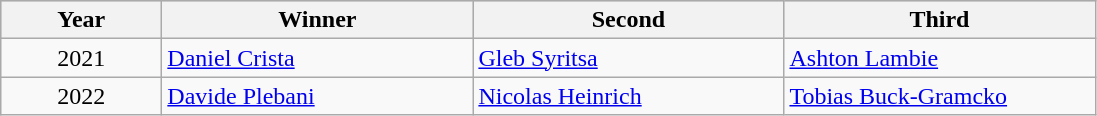<table class="wikitable alternance sortable">
<tr bgcolor="#CCCCCC">
<th width="100">Year</th>
<th width="200">Winner</th>
<th width="200">Second</th>
<th width="200">Third</th>
</tr>
<tr>
<td align="center">2021</td>
<td> <a href='#'>Daniel Crista</a></td>
<td> <a href='#'>Gleb Syritsa</a></td>
<td> <a href='#'>Ashton Lambie</a></td>
</tr>
<tr>
<td align="center">2022</td>
<td> <a href='#'>Davide Plebani</a></td>
<td> <a href='#'>Nicolas Heinrich</a></td>
<td> <a href='#'>Tobias Buck-Gramcko</a></td>
</tr>
</table>
